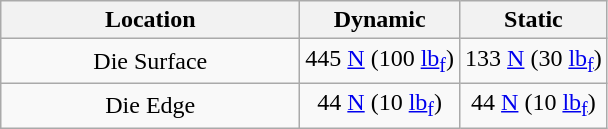<table class="wikitable" style="font-size: 100%; text-align: center;">
<tr>
<th style="width:12em;">Location</th>
<th>Dynamic</th>
<th>Static</th>
</tr>
<tr>
<td>Die Surface</td>
<td>445 <a href='#'>N</a> (100 <a href='#'>lb<sub>f</sub></a>)</td>
<td>133 <a href='#'>N</a> (30 <a href='#'>lb<sub>f</sub></a>)</td>
</tr>
<tr>
<td>Die Edge</td>
<td>44 <a href='#'>N</a> (10 <a href='#'>lb<sub>f</sub></a>)</td>
<td>44 <a href='#'>N</a> (10 <a href='#'>lb<sub>f</sub></a>)</td>
</tr>
</table>
